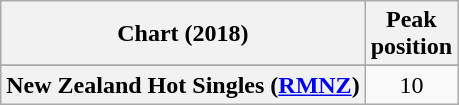<table class="wikitable sortable plainrowheaders" style="text-align:center">
<tr>
<th scope="col">Chart (2018)</th>
<th scope="col">Peak<br>position</th>
</tr>
<tr>
</tr>
<tr>
<th scope="row">New Zealand Hot Singles (<a href='#'>RMNZ</a>)</th>
<td>10</td>
</tr>
</table>
